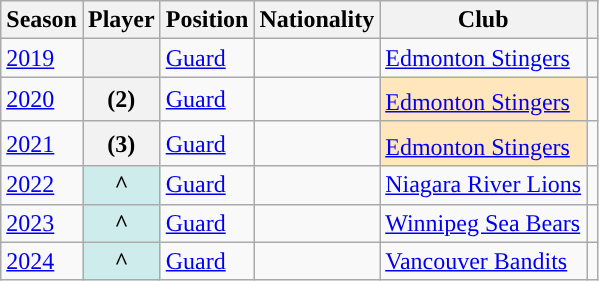<table class="wikitable plainrowheaders sortable">
<tr>
<th scope="col">Season</th>
<th scope="col">Player</th>
<th scope="col">Position</th>
<th scope="col">Nationality</th>
<th scope="col">Club</th>
<th scope="col" class="unsortable"></th>
</tr>
<tr>
<td><a href='#'>2019</a></td>
<th scope="row"></th>
<td><a href='#'>Guard</a></td>
<td></td>
<td><a href='#'>Edmonton Stingers</a></td>
<td align=center></td>
</tr>
<tr>
<td><a href='#'>2020</a></td>
<th scope="row"> (2)</th>
<td><a href='#'>Guard</a></td>
<td></td>
<td style="background-color:#FFE6BD;"><a href='#'>Edmonton Stingers</a><sup></sup></td>
<td align=center></td>
</tr>
<tr>
<td><a href='#'>2021</a></td>
<th scope="row" "> (3)</th>
<td><a href='#'>Guard</a></td>
<td></td>
<td style="background-color:#FFE6BD;"><a href='#'>Edmonton Stingers</a><sup></sup></td>
<td align=center></td>
</tr>
<tr>
<td><a href='#'>2022</a></td>
<th scope="row" style="background:#cfecec;">^</th>
<td><a href='#'>Guard</a></td>
<td></td>
<td><a href='#'>Niagara River Lions</a></td>
<td align=center></td>
</tr>
<tr>
<td><a href='#'>2023</a></td>
<th scope="row" style="background:#cfecec;">^</th>
<td><a href='#'>Guard</a></td>
<td></td>
<td><a href='#'>Winnipeg Sea Bears</a></td>
<td align=center></td>
</tr>
<tr>
<td><a href='#'>2024</a></td>
<th scope="row" style="background:#cfecec;">^</th>
<td><a href='#'>Guard</a></td>
<td></td>
<td><a href='#'>Vancouver Bandits</a></td>
<td align=center></td>
</tr>
</table>
